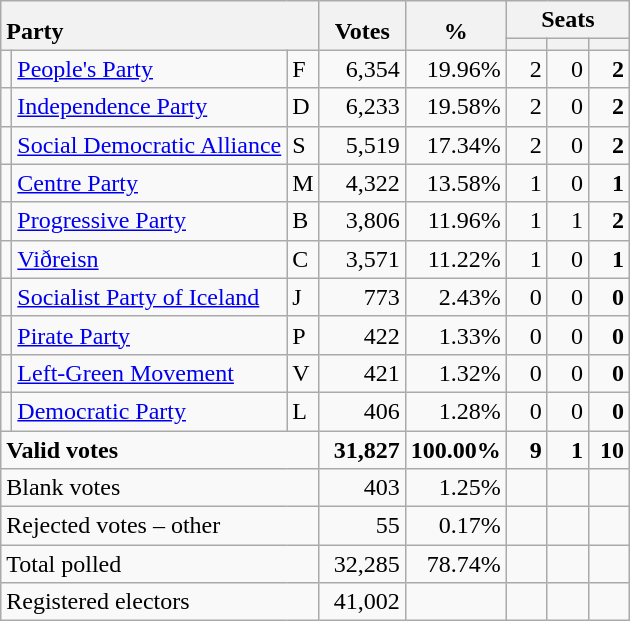<table class="wikitable" border="1" style="text-align:right;">
<tr>
<th style="text-align:left;" valign=bottom rowspan=2 colspan=3>Party</th>
<th align=center valign=bottom rowspan=2 width="50">Votes</th>
<th align=center valign=bottom rowspan=2 width="50">%</th>
<th colspan=3>Seats</th>
</tr>
<tr>
<th align=center valign=bottom width="20"><small></small></th>
<th align=center valign=bottom width="20"><small><a href='#'></a></small></th>
<th align=center valign=bottom width="20"><small></small></th>
</tr>
<tr>
<td></td>
<td align=left><a href='#'>People's Party</a></td>
<td align=left>F</td>
<td>6,354</td>
<td>19.96%</td>
<td>2</td>
<td>0</td>
<td><strong>2</strong></td>
</tr>
<tr>
<td></td>
<td align=left><a href='#'>Independence Party</a></td>
<td align=left>D</td>
<td>6,233</td>
<td>19.58%</td>
<td>2</td>
<td>0</td>
<td><strong>2</strong></td>
</tr>
<tr>
<td></td>
<td align=left><a href='#'>Social Democratic Alliance</a></td>
<td align=left>S</td>
<td>5,519</td>
<td>17.34%</td>
<td>2</td>
<td>0</td>
<td><strong>2</strong></td>
</tr>
<tr>
<td></td>
<td align=left><a href='#'>Centre Party</a></td>
<td align=left>M</td>
<td>4,322</td>
<td>13.58%</td>
<td>1</td>
<td>0</td>
<td><strong>1</strong></td>
</tr>
<tr>
<td></td>
<td align=left><a href='#'>Progressive Party</a></td>
<td align=left>B</td>
<td>3,806</td>
<td>11.96%</td>
<td>1</td>
<td>1</td>
<td><strong>2</strong></td>
</tr>
<tr>
<td></td>
<td align=left><a href='#'>Viðreisn</a></td>
<td align=left>C</td>
<td>3,571</td>
<td>11.22%</td>
<td>1</td>
<td>0</td>
<td><strong>1</strong></td>
</tr>
<tr>
<td></td>
<td align=left><a href='#'>Socialist Party of Iceland</a></td>
<td align=left>J</td>
<td>773</td>
<td>2.43%</td>
<td>0</td>
<td>0</td>
<td><strong>0</strong></td>
</tr>
<tr>
<td></td>
<td align=left><a href='#'>Pirate Party</a></td>
<td align=left>P</td>
<td>422</td>
<td>1.33%</td>
<td>0</td>
<td>0</td>
<td><strong>0</strong></td>
</tr>
<tr>
<td></td>
<td align=left><a href='#'>Left-Green Movement</a></td>
<td align=left>V</td>
<td>421</td>
<td>1.32%</td>
<td>0</td>
<td>0</td>
<td><strong>0</strong></td>
</tr>
<tr>
<td></td>
<td align=left><a href='#'>Democratic Party</a></td>
<td align=left>L</td>
<td>406</td>
<td>1.28%</td>
<td>0</td>
<td>0</td>
<td><strong>0</strong></td>
</tr>
<tr style="font-weight:bold">
<td align=left colspan=3>Valid votes</td>
<td>31,827</td>
<td>100.00%</td>
<td>9</td>
<td>1</td>
<td>10</td>
</tr>
<tr>
<td align=left colspan=3>Blank votes</td>
<td>403</td>
<td>1.25%</td>
<td></td>
<td></td>
<td></td>
</tr>
<tr>
<td align=left colspan=3>Rejected votes – other</td>
<td>55</td>
<td>0.17%</td>
<td></td>
<td></td>
<td></td>
</tr>
<tr>
<td align=left colspan=3>Total polled</td>
<td>32,285</td>
<td>78.74%</td>
<td></td>
<td></td>
<td></td>
</tr>
<tr>
<td align=left colspan=3>Registered electors</td>
<td>41,002</td>
<td></td>
<td></td>
<td></td>
<td></td>
</tr>
</table>
